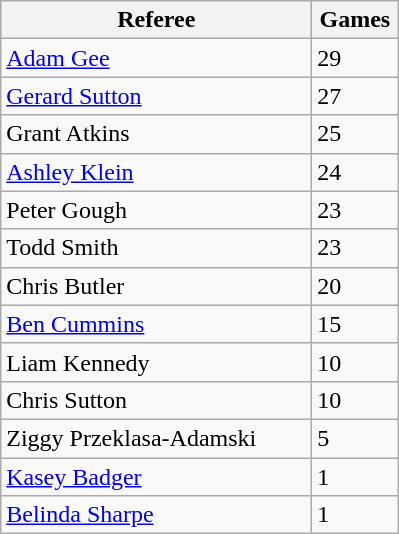<table class="wikitable" style="text-align:left;">
<tr>
<th width="200">Referee</th>
<th width="50">Games</th>
</tr>
<tr>
<td><a href='#'>Adam Gee</a></td>
<td>29</td>
</tr>
<tr>
<td><a href='#'>Gerard Sutton</a></td>
<td>27</td>
</tr>
<tr>
<td>Grant Atkins</td>
<td>25</td>
</tr>
<tr>
<td><a href='#'>Ashley Klein</a></td>
<td>24</td>
</tr>
<tr>
<td>Peter Gough</td>
<td>23</td>
</tr>
<tr>
<td>Todd Smith</td>
<td>23</td>
</tr>
<tr>
<td>Chris Butler</td>
<td>20</td>
</tr>
<tr>
<td><a href='#'>Ben Cummins</a></td>
<td>15</td>
</tr>
<tr>
<td>Liam Kennedy</td>
<td>10</td>
</tr>
<tr>
<td>Chris Sutton</td>
<td>10</td>
</tr>
<tr>
<td>Ziggy Przeklasa-Adamski</td>
<td>5</td>
</tr>
<tr>
<td><a href='#'>Kasey Badger</a></td>
<td>1</td>
</tr>
<tr>
<td><a href='#'>Belinda Sharpe</a></td>
<td>1</td>
</tr>
</table>
